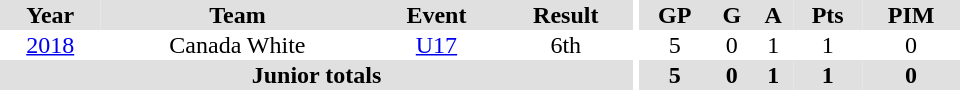<table border="0" cellpadding="1" cellspacing="0" ID="Table3" style="text-align:center; width:40em">
<tr style="background:#e0e0e0;">
<th>Year</th>
<th>Team</th>
<th>Event</th>
<th>Result</th>
<th rowspan="99" style="background:#fff;"></th>
<th>GP</th>
<th>G</th>
<th>A</th>
<th>Pts</th>
<th>PIM</th>
</tr>
<tr>
<td><a href='#'>2018</a></td>
<td>Canada White</td>
<td><a href='#'>U17</a></td>
<td>6th</td>
<td>5</td>
<td>0</td>
<td>1</td>
<td>1</td>
<td>0</td>
</tr>
<tr style="background:#e0e0e0;">
<th colspan="4">Junior totals</th>
<th>5</th>
<th>0</th>
<th>1</th>
<th>1</th>
<th>0</th>
</tr>
</table>
